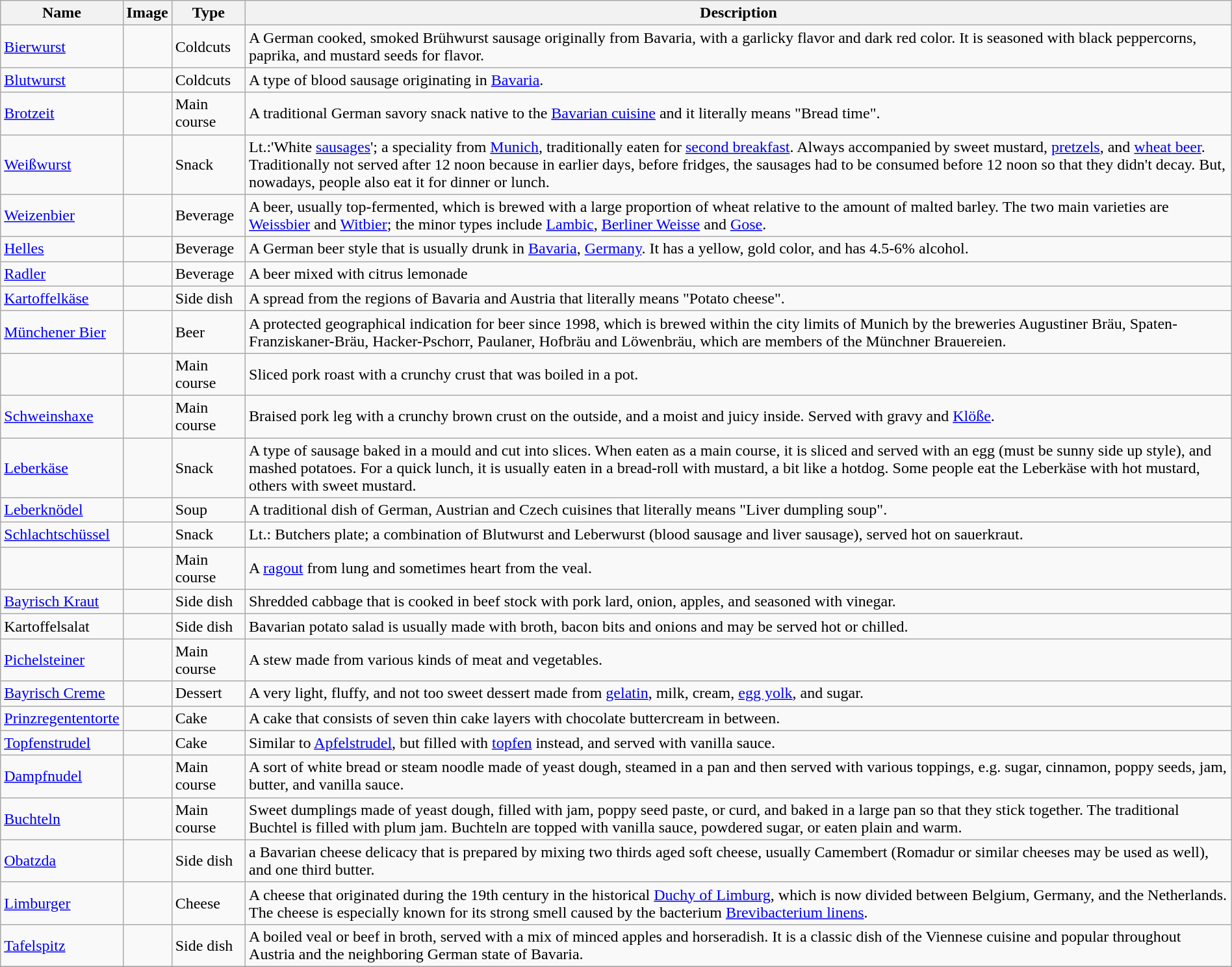<table class="wikitable sortable" style="width:100%;">
<tr>
<th>Name</th>
<th>Image</th>
<th>Type</th>
<th>Description</th>
</tr>
<tr>
<td><a href='#'>Bierwurst</a></td>
<td></td>
<td>Coldcuts</td>
<td>A German cooked, smoked Brühwurst sausage originally from Bavaria, with a garlicky flavor and dark red color. It is seasoned with black peppercorns, paprika, and mustard seeds for flavor.</td>
</tr>
<tr>
<td><a href='#'>Blutwurst</a></td>
<td></td>
<td>Coldcuts</td>
<td>A type of blood sausage originating in <a href='#'>Bavaria</a>.</td>
</tr>
<tr>
<td><a href='#'>Brotzeit</a></td>
<td></td>
<td>Main course</td>
<td>A traditional German savory snack native to the <a href='#'>Bavarian cuisine</a> and it literally means "Bread time".</td>
</tr>
<tr>
<td><a href='#'>Weißwurst</a></td>
<td></td>
<td>Snack</td>
<td>Lt.:'White <a href='#'>sausages</a>'; a speciality from <a href='#'>Munich</a>, traditionally eaten for <a href='#'>second breakfast</a>. Always accompanied by sweet mustard, <a href='#'>pretzels</a>, and <a href='#'>wheat beer</a>. Traditionally not served after 12 noon because in earlier days, before fridges, the sausages had to be consumed before 12 noon so that they didn't decay. But, nowadays, people also eat it for dinner or lunch.</td>
</tr>
<tr>
<td><a href='#'>Weizenbier</a></td>
<td></td>
<td>Beverage</td>
<td>A beer, usually top-fermented, which is brewed with a large proportion of wheat relative to the amount of malted barley. The two main varieties are <a href='#'>Weissbier</a> and <a href='#'>Witbier</a>; the minor types include <a href='#'>Lambic</a>, <a href='#'>Berliner Weisse</a> and <a href='#'>Gose</a>.</td>
</tr>
<tr>
<td><a href='#'>Helles</a></td>
<td></td>
<td>Beverage</td>
<td>A German beer style that is usually drunk in <a href='#'>Bavaria</a>, <a href='#'>Germany</a>. It has a yellow, gold color, and has 4.5-6% alcohol.</td>
</tr>
<tr>
<td><a href='#'>Radler</a></td>
<td></td>
<td>Beverage</td>
<td>A beer mixed with citrus lemonade</td>
</tr>
<tr>
<td><a href='#'>Kartoffelkäse</a></td>
<td></td>
<td>Side dish</td>
<td>A spread from the regions of Bavaria and Austria that literally means "Potato cheese".</td>
</tr>
<tr>
<td><a href='#'>Münchener Bier</a></td>
<td></td>
<td>Beer</td>
<td>A protected geographical indication for beer since 1998, which is brewed within the city limits of Munich by the breweries Augustiner Bräu, Spaten-Franziskaner-Bräu, Hacker-Pschorr, Paulaner, Hofbräu and Löwenbräu, which are members of the Münchner Brauereien.</td>
</tr>
<tr>
<td></td>
<td></td>
<td>Main course</td>
<td>Sliced pork roast with a crunchy crust that was boiled in a pot.</td>
</tr>
<tr>
<td><a href='#'>Schweinshaxe</a></td>
<td></td>
<td>Main course</td>
<td>Braised pork leg with a crunchy brown crust on the outside, and a moist and juicy inside. Served with gravy and <a href='#'>Klöße</a>.</td>
</tr>
<tr>
<td><a href='#'>Leberkäse</a></td>
<td></td>
<td>Snack</td>
<td>A type of sausage baked in a mould and cut into slices. When eaten as a main course, it is sliced and served with an egg (must be sunny side up style), and mashed potatoes. For a quick lunch, it is usually eaten in a bread-roll with mustard, a bit like a hotdog. Some people eat the Leberkäse with hot mustard, others with sweet mustard.</td>
</tr>
<tr>
<td><a href='#'>Leberknödel</a></td>
<td></td>
<td>Soup</td>
<td>A traditional dish of German, Austrian and Czech cuisines that literally means "Liver dumpling soup".</td>
</tr>
<tr>
<td><a href='#'>Schlachtschüssel</a></td>
<td></td>
<td>Snack</td>
<td>Lt.: Butchers plate; a combination of Blutwurst and Leberwurst (blood sausage and liver sausage), served hot on sauerkraut.</td>
</tr>
<tr>
<td></td>
<td></td>
<td>Main course</td>
<td>A <a href='#'>ragout</a> from lung and sometimes heart from the veal.</td>
</tr>
<tr>
<td><a href='#'>Bayrisch Kraut</a></td>
<td></td>
<td>Side dish</td>
<td>Shredded cabbage that is cooked in beef stock with pork lard, onion, apples, and seasoned with vinegar.</td>
</tr>
<tr>
<td>Kartoffelsalat</td>
<td></td>
<td>Side dish</td>
<td>Bavarian potato salad is usually made with broth, bacon bits and onions and may be served hot or chilled.</td>
</tr>
<tr>
<td><a href='#'>Pichelsteiner</a></td>
<td></td>
<td>Main course</td>
<td>A stew made from various kinds of meat and vegetables.</td>
</tr>
<tr>
<td><a href='#'>Bayrisch Creme</a></td>
<td></td>
<td>Dessert</td>
<td>A very light, fluffy, and not too sweet dessert made from <a href='#'>gelatin</a>, milk, cream, <a href='#'>egg yolk</a>, and sugar.</td>
</tr>
<tr>
<td><a href='#'>Prinzregententorte</a></td>
<td></td>
<td>Cake</td>
<td>A cake that consists of seven thin cake layers with chocolate buttercream in between.</td>
</tr>
<tr>
<td><a href='#'>Topfenstrudel</a></td>
<td></td>
<td>Cake</td>
<td>Similar to <a href='#'>Apfelstrudel</a>, but filled with <a href='#'>topfen</a> instead, and served with vanilla sauce.</td>
</tr>
<tr>
<td><a href='#'>Dampfnudel</a></td>
<td></td>
<td>Main course</td>
<td>A sort of white bread or steam noodle made of yeast dough, steamed in a pan and then served with various toppings, e.g. sugar, cinnamon, poppy seeds, jam, butter, and vanilla sauce.</td>
</tr>
<tr>
<td><a href='#'>Buchteln</a></td>
<td></td>
<td>Main course</td>
<td>Sweet dumplings made of yeast dough, filled with jam, poppy seed paste, or curd, and baked in a large pan so that they stick together. The traditional Buchtel is filled with plum jam. Buchteln are topped with vanilla sauce, powdered sugar, or eaten plain and warm.</td>
</tr>
<tr>
<td><a href='#'>Obatzda</a></td>
<td></td>
<td>Side dish</td>
<td>a Bavarian cheese delicacy that is prepared by mixing two thirds aged soft cheese, usually Camembert (Romadur or similar cheeses may be used as well), and one third butter.</td>
</tr>
<tr>
<td><a href='#'>Limburger</a></td>
<td></td>
<td>Cheese</td>
<td>A cheese that originated during the 19th century in the historical <a href='#'>Duchy of Limburg</a>, which is now divided between Belgium, Germany, and the Netherlands. The cheese is especially known for its strong smell caused by the bacterium <a href='#'>Brevibacterium linens</a>.</td>
</tr>
<tr>
<td><a href='#'>Tafelspitz</a></td>
<td></td>
<td>Side dish</td>
<td>A boiled veal or beef in broth, served with a mix of minced apples and horseradish. It is a classic dish of the Viennese cuisine and popular throughout  Austria and the neighboring German state of Bavaria.</td>
</tr>
<tr>
</tr>
</table>
